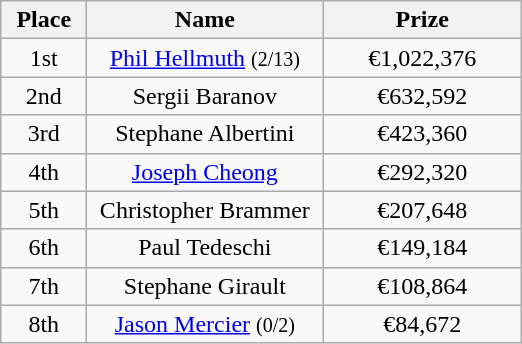<table class="wikitable">
<tr>
<th width="50">Place</th>
<th width="150">Name</th>
<th width="125">Prize</th>
</tr>
<tr>
<td align = "center">1st</td>
<td align = "center"><a href='#'>Phil Hellmuth</a> <small>(2/13)</small></td>
<td align = "center">€1,022,376</td>
</tr>
<tr>
<td align = "center">2nd</td>
<td align = "center">Sergii Baranov</td>
<td align = "center">€632,592</td>
</tr>
<tr>
<td align = "center">3rd</td>
<td align = "center">Stephane Albertini</td>
<td align = "center">€423,360</td>
</tr>
<tr>
<td align = "center">4th</td>
<td align = "center"><a href='#'>Joseph Cheong</a></td>
<td align = "center">€292,320</td>
</tr>
<tr>
<td align = "center">5th</td>
<td align = "center">Christopher Brammer</td>
<td align = "center">€207,648</td>
</tr>
<tr>
<td align = "center">6th</td>
<td align = "center">Paul Tedeschi</td>
<td align = "center">€149,184</td>
</tr>
<tr>
<td align = "center">7th</td>
<td align = "center">Stephane Girault</td>
<td align = "center">€108,864</td>
</tr>
<tr>
<td align = "center">8th</td>
<td align = "center"><a href='#'>Jason Mercier</a> <small>(0/2)</small></td>
<td align = "center">€84,672</td>
</tr>
</table>
